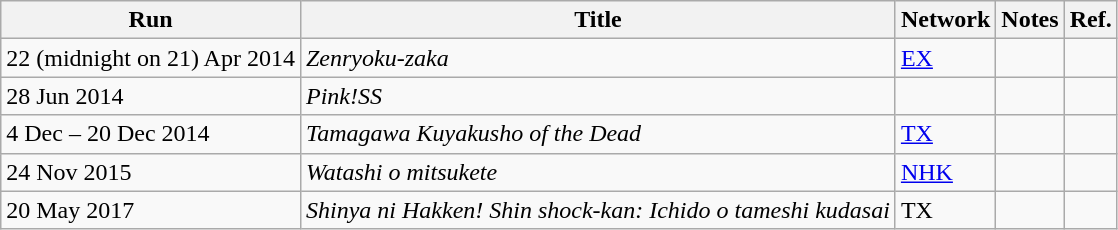<table class="wikitable">
<tr>
<th>Run</th>
<th>Title</th>
<th>Network</th>
<th>Notes</th>
<th>Ref.</th>
</tr>
<tr>
<td>22 (midnight on 21) Apr 2014</td>
<td><em>Zenryoku-zaka</em></td>
<td><a href='#'>EX</a></td>
<td></td>
<td></td>
</tr>
<tr>
<td>28 Jun 2014</td>
<td><em>Pink!SS</em></td>
<td></td>
<td></td>
<td></td>
</tr>
<tr>
<td>4 Dec – 20 Dec 2014</td>
<td><em>Tamagawa Kuyakusho of the Dead</em></td>
<td><a href='#'>TX</a></td>
<td></td>
</tr>
<tr>
<td>24 Nov 2015</td>
<td><em>Watashi o mitsukete</em></td>
<td><a href='#'>NHK</a></td>
<td></td>
<td></td>
</tr>
<tr>
<td>20 May 2017</td>
<td><em>Shinya ni Hakken! Shin shock-kan: Ichido o tameshi kudasai</em></td>
<td>TX</td>
<td></td>
<td></td>
</tr>
</table>
